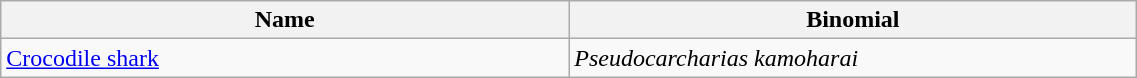<table width=60% class="wikitable">
<tr>
<th width=20%>Name</th>
<th width=20%>Binomial</th>
</tr>
<tr>
<td><a href='#'>Crocodile shark</a><br></td>
<td><em>Pseudocarcharias kamoharai</em></td>
</tr>
</table>
